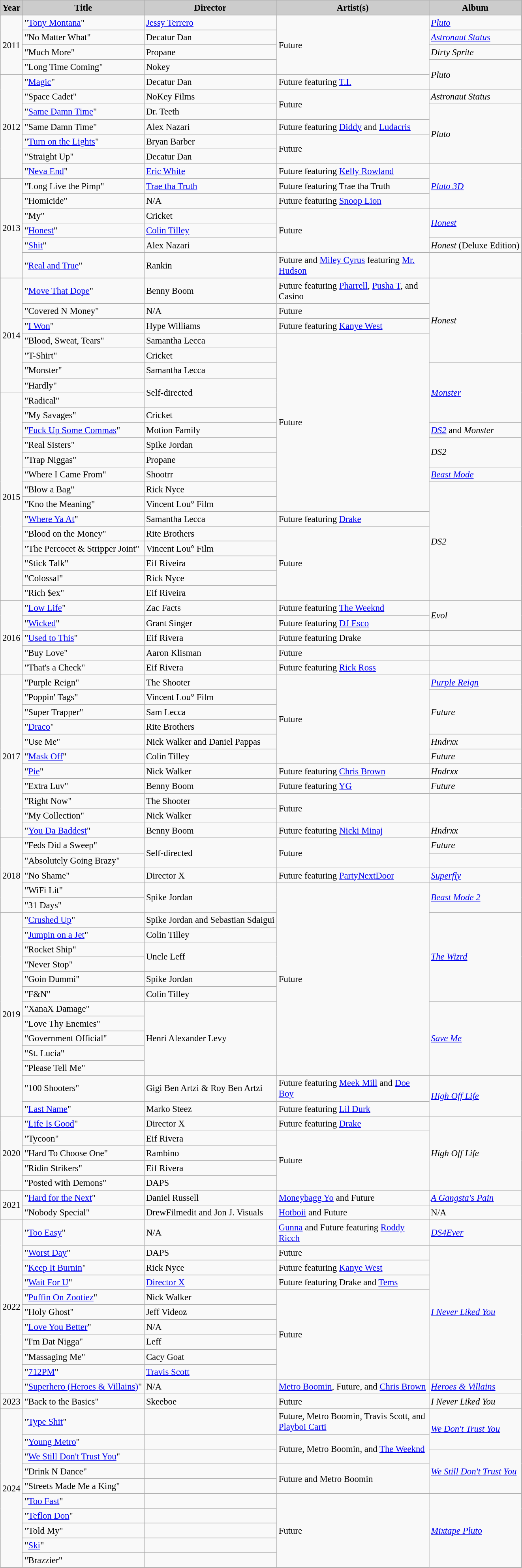<table class="wikitable" style="font-size:95%">
<tr>
<th style="background:#ccc;">Year</th>
<th style="background:#ccc;">Title</th>
<th style="background:#ccc;">Director</th>
<th style="background:#ccc;width:250px">Artist(s)</th>
<th style="background:#ccc;">Album</th>
</tr>
<tr>
<td rowspan="4" style="text-align:center;">2011</td>
<td>"<a href='#'>Tony Montana</a>"</td>
<td><a href='#'>Jessy Terrero</a></td>
<td rowspan="4">Future</td>
<td><em><a href='#'>Pluto</a></em></td>
</tr>
<tr>
<td>"No Matter What"</td>
<td>Decatur Dan</td>
<td><em><a href='#'>Astronaut Status</a></em></td>
</tr>
<tr>
<td>"Much More"</td>
<td>Propane</td>
<td><em>Dirty Sprite</em></td>
</tr>
<tr>
<td>"Long Time Coming"</td>
<td>Nokey</td>
<td rowspan="2"><em>Pluto</em></td>
</tr>
<tr>
<td rowspan="7">2012</td>
<td>"<a href='#'>Magic</a>"</td>
<td>Decatur Dan</td>
<td>Future featuring <a href='#'>T.I.</a></td>
</tr>
<tr>
<td>"Space Cadet"</td>
<td>NoKey Films</td>
<td rowspan="2">Future</td>
<td><em>Astronaut Status</em></td>
</tr>
<tr>
<td>"<a href='#'>Same Damn Time</a>"</td>
<td>Dr. Teeth</td>
<td rowspan="4"><em>Pluto</em></td>
</tr>
<tr>
<td>"Same Damn Time" </td>
<td>Alex Nazari</td>
<td>Future featuring <a href='#'>Diddy</a> and <a href='#'>Ludacris</a></td>
</tr>
<tr>
<td>"<a href='#'>Turn on the Lights</a>"</td>
<td>Bryan Barber</td>
<td rowspan="2">Future</td>
</tr>
<tr>
<td>"Straight Up"</td>
<td>Decatur Dan</td>
</tr>
<tr>
<td>"<a href='#'>Neva End</a>" </td>
<td><a href='#'>Eric White</a></td>
<td>Future featuring <a href='#'>Kelly Rowland</a></td>
<td rowspan="3"><em><a href='#'>Pluto 3D</a></em></td>
</tr>
<tr>
<td rowspan="6">2013</td>
<td>"Long Live the Pimp"</td>
<td><a href='#'>Trae tha Truth</a></td>
<td>Future featuring Trae tha Truth</td>
</tr>
<tr>
<td>"Homicide" </td>
<td>N/A</td>
<td>Future featuring <a href='#'>Snoop Lion</a></td>
</tr>
<tr>
<td>"My"</td>
<td>Cricket</td>
<td rowspan="3">Future</td>
<td rowspan="2"><em><a href='#'>Honest</a></em></td>
</tr>
<tr>
<td>"<a href='#'>Honest</a>"</td>
<td><a href='#'>Colin Tilley</a></td>
</tr>
<tr>
<td>"<a href='#'>Shit</a>"</td>
<td>Alex Nazari</td>
<td><em>Honest</em> (Deluxe Edition)</td>
</tr>
<tr>
<td>"<a href='#'>Real and True</a>"</td>
<td>Rankin</td>
<td>Future and <a href='#'>Miley Cyrus</a> featuring <a href='#'>Mr. Hudson</a></td>
<td></td>
</tr>
<tr>
<td rowspan="7">2014</td>
<td>"<a href='#'>Move That Dope</a>"</td>
<td>Benny Boom</td>
<td>Future featuring <a href='#'>Pharrell</a>, <a href='#'>Pusha T</a>, and Casino</td>
<td rowspan="5"><em>Honest</em></td>
</tr>
<tr>
<td>"Covered N Money"</td>
<td>N/A</td>
<td>Future</td>
</tr>
<tr>
<td>"<a href='#'>I Won</a>"</td>
<td>Hype Williams</td>
<td>Future featuring <a href='#'>Kanye West</a></td>
</tr>
<tr>
<td>"Blood, Sweat, Tears"</td>
<td>Samantha Lecca</td>
<td rowspan="12">Future</td>
</tr>
<tr>
<td>"T-Shirt"</td>
<td>Cricket</td>
</tr>
<tr>
<td>"Monster"</td>
<td>Samantha Lecca</td>
<td rowspan="4"><em><a href='#'>Monster</a></em></td>
</tr>
<tr>
<td>"Hardly"</td>
<td rowspan="2">Self-directed</td>
</tr>
<tr>
<td rowspan="14" style="text-align:center;">2015</td>
<td>"Radical"</td>
</tr>
<tr>
<td>"My Savages"</td>
<td>Cricket</td>
</tr>
<tr>
<td>"<a href='#'>Fuck Up Some Commas</a>"</td>
<td>Motion Family</td>
<td><em><a href='#'>DS2</a></em> and <em>Monster</em></td>
</tr>
<tr>
<td>"Real Sisters"</td>
<td>Spike Jordan</td>
<td rowspan="2"><em>DS2</em></td>
</tr>
<tr>
<td>"Trap Niggas"</td>
<td>Propane</td>
</tr>
<tr>
<td>"Where I Came From"</td>
<td>Shootrr</td>
<td><em><a href='#'>Beast Mode</a></em></td>
</tr>
<tr>
<td>"Blow a Bag"</td>
<td>Rick Nyce</td>
<td rowspan="8"><em>DS2</em></td>
</tr>
<tr>
<td>"Kno the Meaning"</td>
<td>Vincent Lou° Film</td>
</tr>
<tr>
<td>"<a href='#'>Where Ya At</a>"</td>
<td>Samantha Lecca</td>
<td>Future featuring <a href='#'>Drake</a></td>
</tr>
<tr>
<td>"Blood on the Money"</td>
<td>Rite Brothers</td>
<td rowspan="5">Future</td>
</tr>
<tr>
<td>"The Percocet & Stripper Joint"</td>
<td>Vincent Lou° Film</td>
</tr>
<tr>
<td>"Stick Talk"</td>
<td>Eif Riveira</td>
</tr>
<tr>
<td>"Colossal"</td>
<td>Rick Nyce</td>
</tr>
<tr>
<td>"Rich $ex"</td>
<td>Eif Riveira</td>
</tr>
<tr>
<td rowspan="5">2016</td>
<td>"<a href='#'>Low Life</a>"</td>
<td>Zac Facts</td>
<td>Future featuring <a href='#'>The Weeknd</a></td>
<td rowspan="2"><em>Evol</em></td>
</tr>
<tr>
<td>"<a href='#'>Wicked</a>"</td>
<td>Grant Singer</td>
<td>Future featuring <a href='#'>DJ Esco</a></td>
</tr>
<tr>
<td>"<a href='#'>Used to This</a>"</td>
<td>Eif Rivera</td>
<td>Future featuring Drake</td>
<td></td>
</tr>
<tr>
<td>"Buy Love"</td>
<td>Aaron Klisman</td>
<td>Future</td>
<td></td>
</tr>
<tr>
<td>"That's a Check"</td>
<td>Eif Rivera</td>
<td>Future featuring <a href='#'>Rick Ross</a></td>
<td></td>
</tr>
<tr>
<td rowspan="11">2017</td>
<td>"Purple Reign"</td>
<td>The Shooter</td>
<td rowspan="6">Future</td>
<td><em><a href='#'>Purple Reign</a></em></td>
</tr>
<tr>
<td>"Poppin' Tags"</td>
<td>Vincent Lou° Film</td>
<td rowspan="3"><em>Future</em></td>
</tr>
<tr>
<td>"Super Trapper"</td>
<td>Sam Lecca</td>
</tr>
<tr>
<td>"<a href='#'>Draco</a>"</td>
<td>Rite Brothers</td>
</tr>
<tr>
<td>"Use Me"</td>
<td>Nick Walker and Daniel Pappas</td>
<td><em>Hndrxx</em></td>
</tr>
<tr>
<td>"<a href='#'>Mask Off</a>"</td>
<td>Colin Tilley</td>
<td><em>Future</em></td>
</tr>
<tr>
<td>"<a href='#'>Pie</a>"</td>
<td>Nick Walker</td>
<td>Future featuring <a href='#'>Chris Brown</a></td>
<td><em>Hndrxx</em></td>
</tr>
<tr>
<td>"Extra Luv"</td>
<td>Benny Boom</td>
<td>Future featuring <a href='#'>YG</a></td>
<td><em>Future</em></td>
</tr>
<tr>
<td>"Right Now"</td>
<td>The Shooter</td>
<td rowspan="2">Future</td>
<td rowspan="2"></td>
</tr>
<tr>
<td>"My Collection"</td>
<td>Nick Walker</td>
</tr>
<tr>
<td>"<a href='#'>You Da Baddest</a>"</td>
<td>Benny Boom</td>
<td>Future featuring <a href='#'>Nicki Minaj</a></td>
<td><em>Hndrxx</em></td>
</tr>
<tr>
<td rowspan="5">2018</td>
<td>"Feds Did a Sweep"</td>
<td rowspan="2">Self-directed</td>
<td rowspan="2">Future</td>
<td><em>Future</em></td>
</tr>
<tr>
<td>"Absolutely Going Brazy"</td>
<td></td>
</tr>
<tr>
<td>"No Shame"</td>
<td>Director X</td>
<td>Future featuring <a href='#'>PartyNextDoor</a></td>
<td><em><a href='#'>Superfly</a></em></td>
</tr>
<tr>
<td>"WiFi Lit" </td>
<td rowspan="2">Spike Jordan</td>
<td rowspan="13">Future</td>
<td rowspan="2"><em><a href='#'>Beast Mode 2</a></em></td>
</tr>
<tr>
<td>"31 Days"</td>
</tr>
<tr>
<td rowspan="13">2019</td>
<td>"<a href='#'>Crushed Up</a>"</td>
<td>Spike Jordan and Sebastian Sdaigui</td>
<td rowspan="6"><em><a href='#'>The Wizrd</a></em></td>
</tr>
<tr>
<td>"<a href='#'>Jumpin on a Jet</a>"</td>
<td>Colin Tilley</td>
</tr>
<tr>
<td>"Rocket Ship"</td>
<td rowspan="2">Uncle Leff</td>
</tr>
<tr>
<td>"Never Stop"</td>
</tr>
<tr>
<td>"Goin Dummi"</td>
<td>Spike Jordan</td>
</tr>
<tr>
<td>"F&N"</td>
<td>Colin Tilley</td>
</tr>
<tr>
<td>"XanaX Damage"</td>
<td rowspan="5">Henri Alexander Levy</td>
<td rowspan="5"><em><a href='#'>Save Me</a></em></td>
</tr>
<tr>
<td>"Love Thy Enemies"</td>
</tr>
<tr>
<td>"Government Official"</td>
</tr>
<tr>
<td>"St. Lucia"</td>
</tr>
<tr>
<td>"Please Tell Me"</td>
</tr>
<tr>
<td>"100 Shooters"</td>
<td>Gigi Ben Artzi & Roy Ben Artzi</td>
<td>Future featuring <a href='#'>Meek Mill</a> and <a href='#'>Doe Boy</a></td>
<td rowspan="2"><em><a href='#'>High Off Life</a></em></td>
</tr>
<tr>
<td>"<a href='#'>Last Name</a>"</td>
<td>Marko Steez</td>
<td>Future featuring <a href='#'>Lil Durk</a></td>
</tr>
<tr>
<td rowspan="5">2020</td>
<td>"<a href='#'>Life Is Good</a>"</td>
<td>Director X</td>
<td>Future featuring <a href='#'>Drake</a></td>
<td rowspan="5"><em>High Off Life</em></td>
</tr>
<tr>
<td>"Tycoon"</td>
<td>Eif Rivera</td>
<td rowspan="4">Future</td>
</tr>
<tr>
<td>"Hard To Choose One"</td>
<td>Rambino</td>
</tr>
<tr>
<td>"Ridin Strikers"</td>
<td>Eif Rivera</td>
</tr>
<tr>
<td>"Posted with Demons"</td>
<td>DAPS</td>
</tr>
<tr>
<td rowspan="2">2021</td>
<td>"<a href='#'>Hard for the Next</a>"</td>
<td>Daniel Russell</td>
<td><a href='#'>Moneybagg Yo</a> and Future</td>
<td><em><a href='#'>A Gangsta's Pain</a></em></td>
</tr>
<tr>
<td>"Nobody Special"</td>
<td>DrewFilmedit and Jon J. Visuals</td>
<td><a href='#'>Hotboii</a> and Future</td>
<td>N/A</td>
</tr>
<tr>
<td rowspan="11">2022</td>
<td>"<a href='#'>Too Easy</a>" </td>
<td>N/A</td>
<td><a href='#'>Gunna</a> and Future featuring <a href='#'>Roddy Ricch</a></td>
<td><em><a href='#'>DS4Ever</a></em></td>
</tr>
<tr>
<td>"<a href='#'>Worst Day</a>"</td>
<td>DAPS</td>
<td>Future</td>
<td rowspan="9"><em><a href='#'>I Never Liked You</a></em></td>
</tr>
<tr>
<td>"<a href='#'>Keep It Burnin</a>"</td>
<td>Rick Nyce</td>
<td>Future featuring <a href='#'>Kanye West</a></td>
</tr>
<tr>
<td>"<a href='#'>Wait For U</a>"</td>
<td><a href='#'>Director X</a></td>
<td>Future featuring Drake and <a href='#'>Tems</a></td>
</tr>
<tr>
<td>"<a href='#'>Puffin On Zootiez</a>"</td>
<td>Nick Walker</td>
<td rowspan="6">Future</td>
</tr>
<tr>
<td>"Holy Ghost"</td>
<td>Jeff Videoz</td>
</tr>
<tr>
<td>"<a href='#'>Love You Better</a>"</td>
<td>N/A</td>
</tr>
<tr>
<td>"I'm Dat Nigga" </td>
<td>Leff</td>
</tr>
<tr>
<td>"Massaging Me"</td>
<td>Cacy Goat</td>
</tr>
<tr>
<td>"<a href='#'>712PM</a>"</td>
<td><a href='#'>Travis Scott</a></td>
</tr>
<tr>
<td>"<a href='#'>Superhero (Heroes & Villains)</a>"</td>
<td>N/A</td>
<td><a href='#'>Metro Boomin</a>, Future, and <a href='#'>Chris Brown</a></td>
<td><em><a href='#'>Heroes & Villains</a></em></td>
</tr>
<tr>
<td>2023</td>
<td>"Back to the Basics"</td>
<td>Skeeboe</td>
<td>Future</td>
<td><em>I Never Liked You</em></td>
</tr>
<tr>
<td rowspan="10">2024</td>
<td>"<a href='#'>Type Shit</a>"</td>
<td></td>
<td>Future, Metro Boomin, Travis Scott, and <a href='#'>Playboi Carti</a></td>
<td rowspan="2"><em><a href='#'>We Don't Trust You</a></em></td>
</tr>
<tr>
<td>"<a href='#'>Young Metro</a>"</td>
<td></td>
<td rowspan="2">Future, Metro Boomin, and <a href='#'>The Weeknd</a></td>
</tr>
<tr>
<td>"<a href='#'>We Still Don't Trust You</a>"</td>
<td></td>
<td rowspan="3"><em><a href='#'>We Still Don't Trust You</a></em></td>
</tr>
<tr>
<td>"Drink N Dance"</td>
<td></td>
<td rowspan="2">Future and Metro Boomin</td>
</tr>
<tr>
<td>"Streets Made Me a King"</td>
<td></td>
</tr>
<tr>
<td>"<a href='#'>Too Fast</a>"</td>
<td></td>
<td rowspan="5">Future</td>
<td rowspan="5"><em><a href='#'>Mixtape Pluto</a></em></td>
</tr>
<tr>
<td>"<a href='#'>Teflon Don</a>"</td>
<td></td>
</tr>
<tr>
<td>"Told My"</td>
<td></td>
</tr>
<tr>
<td>"<a href='#'>Ski</a>"</td>
<td></td>
</tr>
<tr>
<td>"Brazzier"</td>
<td></td>
</tr>
</table>
